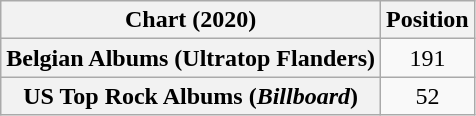<table class="wikitable sortable plainrowheaders" style="text-align:center">
<tr>
<th scope="col">Chart (2020)</th>
<th scope="col">Position</th>
</tr>
<tr>
<th scope="row">Belgian Albums (Ultratop Flanders)</th>
<td>191</td>
</tr>
<tr>
<th scope="row">US Top Rock Albums (<em>Billboard</em>)</th>
<td>52</td>
</tr>
</table>
